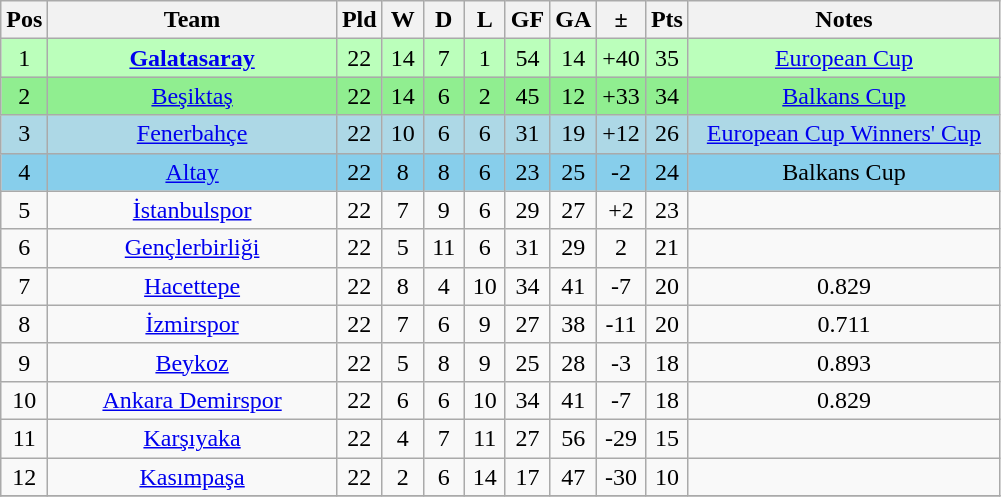<table class="wikitable sortable" style="text-align: center;">
<tr>
<th width=20>Pos</th>
<th width=185>Team</th>
<th width=20>Pld</th>
<th width=20>W</th>
<th width=20>D</th>
<th width=20>L</th>
<th width=20>GF</th>
<th width=20>GA</th>
<th width=20>±</th>
<th width=20>Pts</th>
<th width=200>Notes</th>
</tr>
<tr bgcolor=#bbffbb>
<td>1</td>
<td><strong><a href='#'>Galatasaray</a></strong></td>
<td>22</td>
<td>14</td>
<td>7</td>
<td>1</td>
<td>54</td>
<td>14</td>
<td>+40</td>
<td>35</td>
<td><a href='#'>European Cup</a></td>
</tr>
<tr bgcolor=lightgreen>
<td>2</td>
<td><a href='#'>Beşiktaş</a></td>
<td>22</td>
<td>14</td>
<td>6</td>
<td>2</td>
<td>45</td>
<td>12</td>
<td>+33</td>
<td>34</td>
<td><a href='#'>Balkans Cup</a></td>
</tr>
<tr bgcolor=lightblue>
<td>3</td>
<td><a href='#'>Fenerbahçe</a></td>
<td>22</td>
<td>10</td>
<td>6</td>
<td>6</td>
<td>31</td>
<td>19</td>
<td>+12</td>
<td>26</td>
<td><a href='#'>European Cup Winners' Cup</a></td>
</tr>
<tr bgcolor=skyblue>
<td>4</td>
<td><a href='#'>Altay</a></td>
<td>22</td>
<td>8</td>
<td>8</td>
<td>6</td>
<td>23</td>
<td>25</td>
<td>-2</td>
<td>24</td>
<td>Balkans Cup</td>
</tr>
<tr>
<td>5</td>
<td><a href='#'>İstanbulspor</a></td>
<td>22</td>
<td>7</td>
<td>9</td>
<td>6</td>
<td>29</td>
<td>27</td>
<td>+2</td>
<td>23</td>
<td></td>
</tr>
<tr>
<td>6</td>
<td><a href='#'>Gençlerbirliği</a></td>
<td>22</td>
<td>5</td>
<td>11</td>
<td>6</td>
<td>31</td>
<td>29</td>
<td>2</td>
<td>21</td>
<td></td>
</tr>
<tr>
<td>7</td>
<td><a href='#'>Hacettepe</a></td>
<td>22</td>
<td>8</td>
<td>4</td>
<td>10</td>
<td>34</td>
<td>41</td>
<td>-7</td>
<td>20</td>
<td>0.829</td>
</tr>
<tr>
<td>8</td>
<td><a href='#'>İzmirspor</a></td>
<td>22</td>
<td>7</td>
<td>6</td>
<td>9</td>
<td>27</td>
<td>38</td>
<td>-11</td>
<td>20</td>
<td>0.711</td>
</tr>
<tr>
<td>9</td>
<td><a href='#'>Beykoz</a></td>
<td>22</td>
<td>5</td>
<td>8</td>
<td>9</td>
<td>25</td>
<td>28</td>
<td>-3</td>
<td>18</td>
<td>0.893</td>
</tr>
<tr>
<td>10</td>
<td><a href='#'>Ankara Demirspor</a></td>
<td>22</td>
<td>6</td>
<td>6</td>
<td>10</td>
<td>34</td>
<td>41</td>
<td>-7</td>
<td>18</td>
<td>0.829</td>
</tr>
<tr>
<td>11</td>
<td><a href='#'>Karşıyaka</a></td>
<td>22</td>
<td>4</td>
<td>7</td>
<td>11</td>
<td>27</td>
<td>56</td>
<td>-29</td>
<td>15</td>
<td></td>
</tr>
<tr>
<td>12</td>
<td><a href='#'>Kasımpaşa</a></td>
<td>22</td>
<td>2</td>
<td>6</td>
<td>14</td>
<td>17</td>
<td>47</td>
<td>-30</td>
<td>10</td>
<td></td>
</tr>
<tr>
</tr>
</table>
